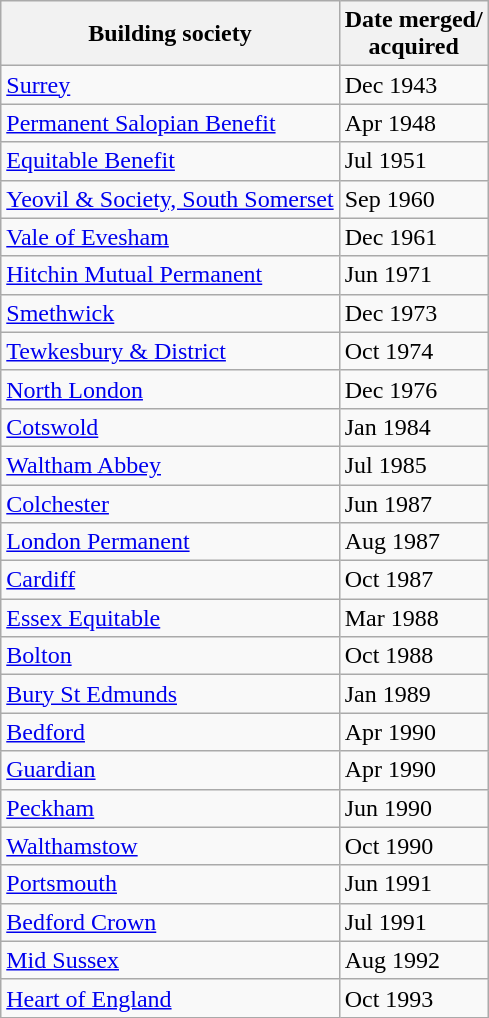<table class="wikitable">
<tr>
<th>Building society</th>
<th>Date merged/<br>acquired</th>
</tr>
<tr>
<td><a href='#'>Surrey</a></td>
<td>Dec 1943</td>
</tr>
<tr>
<td><a href='#'>Permanent Salopian Benefit</a></td>
<td>Apr 1948</td>
</tr>
<tr>
<td><a href='#'>Equitable Benefit</a></td>
<td>Jul 1951</td>
</tr>
<tr>
<td><a href='#'>Yeovil & Society, South Somerset</a></td>
<td>Sep 1960</td>
</tr>
<tr>
<td><a href='#'>Vale of Evesham</a></td>
<td>Dec 1961</td>
</tr>
<tr>
<td><a href='#'>Hitchin Mutual Permanent</a></td>
<td>Jun 1971</td>
</tr>
<tr>
<td><a href='#'>Smethwick</a></td>
<td>Dec 1973</td>
</tr>
<tr>
<td><a href='#'>Tewkesbury & District</a></td>
<td>Oct 1974</td>
</tr>
<tr>
<td><a href='#'>North London</a></td>
<td>Dec 1976</td>
</tr>
<tr>
<td><a href='#'>Cotswold</a></td>
<td>Jan 1984</td>
</tr>
<tr>
<td><a href='#'>Waltham Abbey</a></td>
<td>Jul 1985</td>
</tr>
<tr>
<td><a href='#'>Colchester</a></td>
<td>Jun 1987</td>
</tr>
<tr>
<td><a href='#'>London Permanent</a></td>
<td>Aug 1987</td>
</tr>
<tr>
<td><a href='#'>Cardiff</a></td>
<td>Oct 1987</td>
</tr>
<tr>
<td><a href='#'>Essex Equitable</a></td>
<td>Mar 1988</td>
</tr>
<tr>
<td><a href='#'>Bolton</a></td>
<td>Oct 1988</td>
</tr>
<tr>
<td><a href='#'>Bury St Edmunds</a></td>
<td>Jan 1989</td>
</tr>
<tr>
<td><a href='#'>Bedford</a></td>
<td>Apr 1990</td>
</tr>
<tr>
<td><a href='#'>Guardian</a></td>
<td>Apr 1990</td>
</tr>
<tr>
<td><a href='#'>Peckham</a></td>
<td>Jun 1990</td>
</tr>
<tr>
<td><a href='#'>Walthamstow</a></td>
<td>Oct 1990</td>
</tr>
<tr>
<td><a href='#'>Portsmouth</a></td>
<td>Jun 1991</td>
</tr>
<tr>
<td><a href='#'>Bedford Crown</a></td>
<td>Jul 1991</td>
</tr>
<tr>
<td><a href='#'>Mid Sussex</a></td>
<td>Aug 1992</td>
</tr>
<tr>
<td><a href='#'>Heart of England</a></td>
<td>Oct 1993</td>
</tr>
</table>
